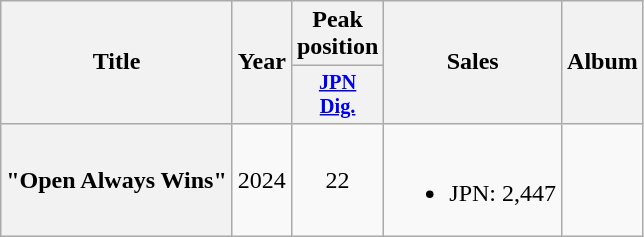<table class="wikitable plainrowheaders" style="text-align:center">
<tr>
<th scope="col" rowspan="2">Title</th>
<th scope="col" rowspan="2">Year</th>
<th scope="col">Peak<br>position</th>
<th scope="col" rowspan="2">Sales</th>
<th scope="col" rowspan="2">Album</th>
</tr>
<tr>
<th scope="col" style="width:2.75em;font-size:85%"><a href='#'>JPN<br>Dig.</a><br></th>
</tr>
<tr>
<th scope="row">"Open Always Wins"</th>
<td>2024</td>
<td>22</td>
<td><br><ul><li>JPN: 2,447</li></ul></td>
<td></td>
</tr>
</table>
